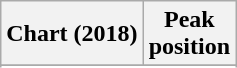<table class="wikitable plainrowheaders" style="text-align:center">
<tr>
<th scope="col">Chart (2018)</th>
<th scope="col">Peak<br> position</th>
</tr>
<tr>
</tr>
<tr>
</tr>
<tr>
</tr>
<tr>
</tr>
<tr>
</tr>
</table>
